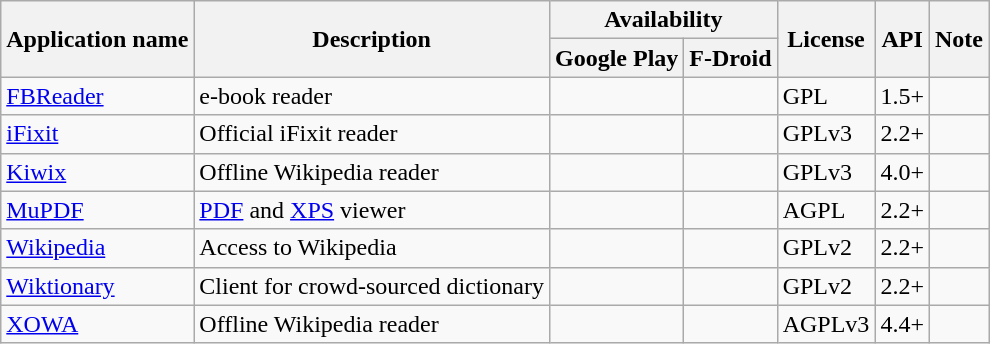<table class="wikitable">
<tr>
<th rowspan="2">Application name</th>
<th rowspan="2">Description</th>
<th colspan="2">Availability</th>
<th rowspan="2">License</th>
<th rowspan="2">API</th>
<th rowspan="2">Note</th>
</tr>
<tr>
<th>Google Play</th>
<th>F-Droid</th>
</tr>
<tr>
<td><a href='#'>FBReader</a></td>
<td>e-book reader</td>
<td> </td>
<td></td>
<td>GPL</td>
<td>1.5+</td>
<td></td>
</tr>
<tr>
<td><a href='#'>iFixit</a></td>
<td>Official iFixit reader</td>
<td></td>
<td></td>
<td>GPLv3</td>
<td>2.2+</td>
<td></td>
</tr>
<tr>
<td><a href='#'>Kiwix</a></td>
<td>Offline Wikipedia reader</td>
<td></td>
<td></td>
<td>GPLv3</td>
<td>4.0+</td>
<td></td>
</tr>
<tr>
<td><a href='#'>MuPDF</a></td>
<td><a href='#'>PDF</a> and <a href='#'>XPS</a> viewer</td>
<td></td>
<td> </td>
<td>AGPL</td>
<td>2.2+</td>
<td></td>
</tr>
<tr>
<td><a href='#'>Wikipedia</a></td>
<td>Access to Wikipedia</td>
<td></td>
<td> </td>
<td>GPLv2</td>
<td>2.2+</td>
<td></td>
</tr>
<tr>
<td><a href='#'>Wiktionary</a></td>
<td>Client for crowd-sourced dictionary</td>
<td></td>
<td></td>
<td>GPLv2</td>
<td>2.2+</td>
<td></td>
</tr>
<tr>
<td><a href='#'>XOWA</a></td>
<td>Offline Wikipedia reader</td>
<td></td>
<td></td>
<td>AGPLv3</td>
<td>4.4+</td>
<td></td>
</tr>
</table>
